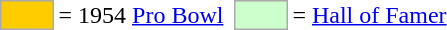<table>
<tr>
<td style="background-color:#FFCC00; border:1px solid #aaaaaa; width:2em;"></td>
<td>= 1954 <a href='#'>Pro Bowl</a></td>
<td></td>
<td style="background-color:#CCFFCC; border:1px solid #aaaaaa; width:2em;"></td>
<td>= <a href='#'>Hall of Famer</a></td>
</tr>
</table>
